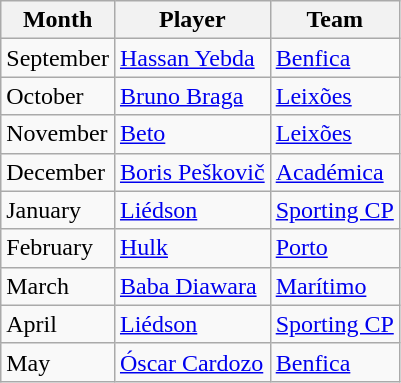<table class="wikitable">
<tr>
<th>Month</th>
<th>Player</th>
<th>Team</th>
</tr>
<tr>
<td>September</td>
<td> <a href='#'>Hassan Yebda</a></td>
<td><a href='#'>Benfica</a></td>
</tr>
<tr>
<td>October</td>
<td> <a href='#'>Bruno Braga</a></td>
<td><a href='#'>Leixões</a></td>
</tr>
<tr>
<td>November</td>
<td> <a href='#'>Beto</a></td>
<td><a href='#'>Leixões</a></td>
</tr>
<tr>
<td>December</td>
<td> <a href='#'>Boris Peškovič</a></td>
<td><a href='#'>Académica</a></td>
</tr>
<tr>
<td>January</td>
<td> <a href='#'>Liédson</a></td>
<td><a href='#'>Sporting CP</a></td>
</tr>
<tr>
<td>February</td>
<td> <a href='#'>Hulk</a></td>
<td><a href='#'>Porto</a></td>
</tr>
<tr>
<td>March</td>
<td> <a href='#'>Baba Diawara</a></td>
<td><a href='#'>Marítimo</a></td>
</tr>
<tr>
<td>April</td>
<td> <a href='#'>Liédson</a></td>
<td><a href='#'>Sporting CP</a></td>
</tr>
<tr>
<td>May</td>
<td> <a href='#'>Óscar Cardozo</a></td>
<td><a href='#'>Benfica</a></td>
</tr>
</table>
